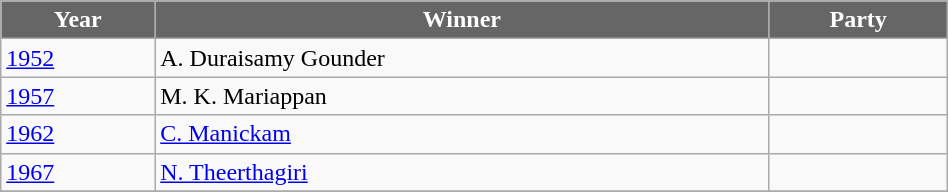<table class="wikitable" width="50%">
<tr>
<th style="background-color:#666666; color:white">Year</th>
<th style="background-color:#666666; color:white">Winner</th>
<th style="background-color:#666666; color:white" colspan="2">Party</th>
</tr>
<tr>
<td><a href='#'>1952</a></td>
<td>A. Duraisamy Gounder</td>
<td></td>
</tr>
<tr>
<td><a href='#'>1957</a></td>
<td>M. K. Mariappan</td>
</tr>
<tr>
<td><a href='#'>1962</a></td>
<td><a href='#'>C. Manickam</a></td>
<td></td>
</tr>
<tr>
<td><a href='#'>1967</a></td>
<td><a href='#'>N. Theerthagiri</a></td>
<td></td>
</tr>
<tr>
</tr>
</table>
